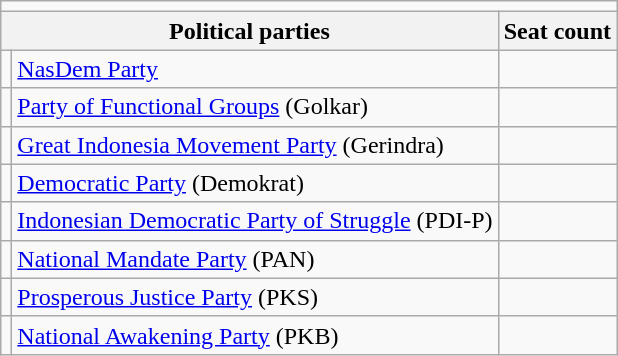<table class="wikitable">
<tr>
<td colspan="4"></td>
</tr>
<tr>
<th colspan="2">Political parties</th>
<th>Seat count</th>
</tr>
<tr>
<td bgcolor=></td>
<td><a href='#'>NasDem Party</a></td>
<td></td>
</tr>
<tr>
<td bgcolor=></td>
<td><a href='#'>Party of Functional Groups</a> (Golkar)</td>
<td></td>
</tr>
<tr>
<td bgcolor=></td>
<td><a href='#'>Great Indonesia Movement Party</a> (Gerindra)</td>
<td></td>
</tr>
<tr>
<td bgcolor=></td>
<td><a href='#'>Democratic Party</a> (Demokrat)</td>
<td></td>
</tr>
<tr>
<td bgcolor=></td>
<td><a href='#'>Indonesian Democratic Party of Struggle</a> (PDI-P)</td>
<td></td>
</tr>
<tr>
<td bgcolor=></td>
<td><a href='#'>National Mandate Party</a> (PAN)</td>
<td></td>
</tr>
<tr>
<td bgcolor=></td>
<td><a href='#'>Prosperous Justice Party</a> (PKS)</td>
<td></td>
</tr>
<tr>
<td bgcolor=></td>
<td><a href='#'>National Awakening Party</a> (PKB)</td>
<td></td>
</tr>
</table>
